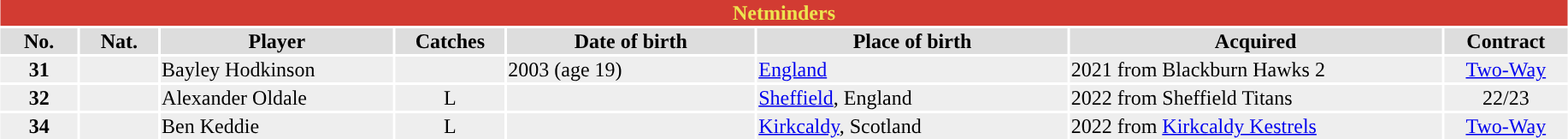<table class="toccolours"  style="width:97%; clear:both; margin:1.5em auto; text-align:center;">
<tr>
<th colspan="10" style="background:#d23b32; color:#ede34f;”">Netminders</th>
</tr>
<tr style="background:#ddd;">
<th width=5%>No.</th>
<th width=5%>Nat.</th>
<th !width=22%>Player</th>
<th width=7%>Catches</th>
<th width=16%>Date of birth</th>
<th width=20%>Place of birth</th>
<th width=24%>Acquired</th>
<td><strong>Contract</strong></td>
</tr>
<tr style="background:#eee;">
<td><strong>31</strong></td>
<td></td>
<td align=left>Bayley Hodkinson</td>
<td></td>
<td align=left>2003 (age 19)</td>
<td align=left><a href='#'>England</a></td>
<td align=left>2021 from Blackburn Hawks 2</td>
<td><a href='#'>Two-Way</a></td>
</tr>
<tr style="background:#eee;">
<td><strong>32</strong></td>
<td></td>
<td align=left>Alexander Oldale</td>
<td>L</td>
<td align=left></td>
<td align=left><a href='#'>Sheffield</a>, England</td>
<td align=left>2022 from Sheffield Titans</td>
<td>22/23</td>
</tr>
<tr style="background:#eee;">
<td><strong>34</strong></td>
<td></td>
<td align=left>Ben Keddie</td>
<td>L</td>
<td align=left></td>
<td align=left><a href='#'>Kirkcaldy</a>, Scotland</td>
<td align=left>2022 from <a href='#'>Kirkcaldy Kestrels</a></td>
<td><a href='#'>Two-Way</a></td>
</tr>
</table>
